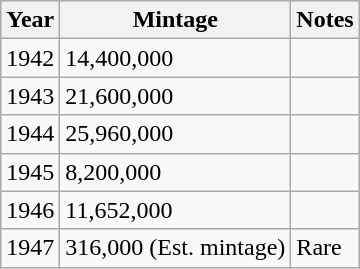<table class="wikitable">
<tr>
<th scope="col">Year</th>
<th scope="col">Mintage</th>
<th scope="col">Notes</th>
</tr>
<tr>
<td>1942</td>
<td>14,400,000</td>
<td></td>
</tr>
<tr>
<td>1943</td>
<td>21,600,000</td>
<td></td>
</tr>
<tr>
<td>1944</td>
<td>25,960,000</td>
<td></td>
</tr>
<tr>
<td>1945</td>
<td>8,200,000</td>
<td></td>
</tr>
<tr>
<td>1946</td>
<td>11,652,000</td>
<td></td>
</tr>
<tr>
<td>1947</td>
<td>316,000 (Est. mintage)</td>
<td>Rare</td>
</tr>
</table>
